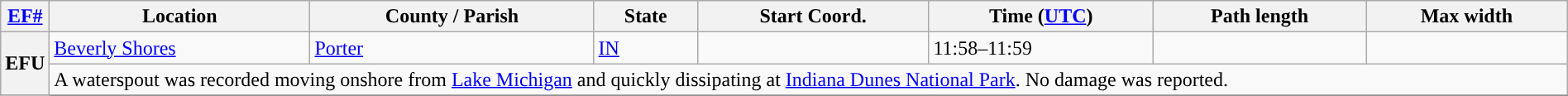<table class="wikitable sortable" style="width:100%;">
<tr>
<th scope="col" width="2%" align="center"><a href='#'>EF#</a></th>
<th scope="col" align="center" class="unsortable">Location</th>
<th scope="col" align="center" class="unsortable">County / Parish</th>
<th scope="col" align="center">State</th>
<th scope="col" align="center">Start Coord.</th>
<th scope="col" align="center">Time (<a href='#'>UTC</a>)</th>
<th scope="col" align="center">Path length</th>
<th scope="col" align="center">Max width</th>
</tr>
<tr>
<th scope="row" rowspan="2" style="background-color:#">EFU</th>
<td><a href='#'>Beverly Shores</a></td>
<td><a href='#'>Porter</a></td>
<td><a href='#'>IN</a></td>
<td></td>
<td>11:58–11:59</td>
<td></td>
<td></td>
</tr>
<tr class="expand-child">
<td colspan="8" style=" border-bottom: 1px solid black;">A waterspout was recorded moving onshore from <a href='#'>Lake Michigan</a> and quickly dissipating at <a href='#'>Indiana Dunes National Park</a>. No damage was reported.</td>
</tr>
<tr>
</tr>
</table>
